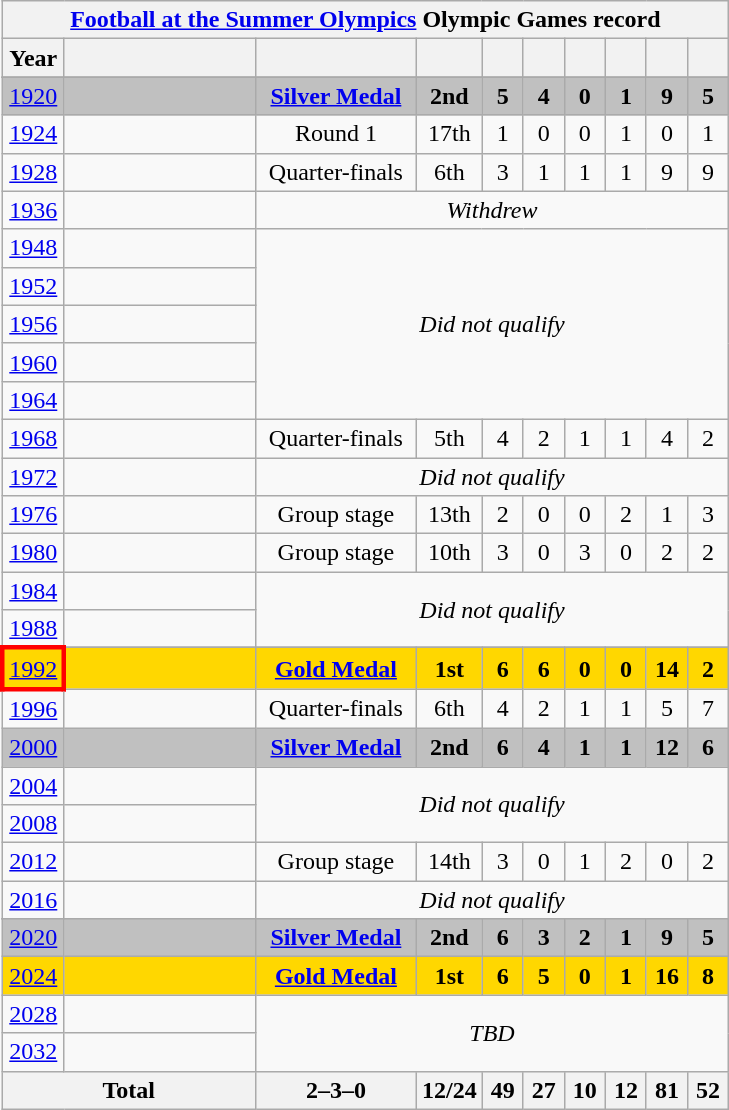<table class="wikitable" style="text-align: center;">
<tr>
<th colspan=11><a href='#'>Football at the Summer Olympics</a> Olympic Games record</th>
</tr>
<tr>
<th width=>Year</th>
<th width=120px></th>
<th width=100px></th>
<th width=></th>
<th width=20px></th>
<th width=20px></th>
<th width=20px></th>
<th width=20px></th>
<th width=20px></th>
<th width=20px></th>
</tr>
<tr>
</tr>
<tr style="background:silver;">
<td><a href='#'>1920</a></td>
<td></td>
<td><strong><a href='#'>Silver Medal</a></strong></td>
<td><strong>2nd</strong></td>
<td><strong>5</strong></td>
<td><strong>4</strong></td>
<td><strong>0</strong></td>
<td><strong>1</strong></td>
<td><strong>9</strong></td>
<td><strong>5</strong></td>
</tr>
<tr>
<td><a href='#'>1924</a></td>
<td></td>
<td>Round 1</td>
<td>17th</td>
<td>1</td>
<td>0</td>
<td>0</td>
<td>1</td>
<td>0</td>
<td>1</td>
</tr>
<tr>
<td><a href='#'>1928</a></td>
<td></td>
<td>Quarter-finals</td>
<td>6th</td>
<td>3</td>
<td>1</td>
<td>1</td>
<td>1</td>
<td>9</td>
<td>9</td>
</tr>
<tr>
<td><a href='#'>1936</a></td>
<td></td>
<td colspan="8"><em>Withdrew</em></td>
</tr>
<tr>
<td><a href='#'>1948</a></td>
<td></td>
<td rowspan=5 colspan=8><em>Did not qualify</em></td>
</tr>
<tr>
<td><a href='#'>1952</a></td>
<td></td>
</tr>
<tr>
<td><a href='#'>1956</a></td>
<td></td>
</tr>
<tr>
<td><a href='#'>1960</a></td>
<td></td>
</tr>
<tr>
<td><a href='#'>1964</a></td>
<td></td>
</tr>
<tr>
<td><a href='#'>1968</a></td>
<td></td>
<td>Quarter-finals</td>
<td>5th</td>
<td>4</td>
<td>2</td>
<td>1</td>
<td>1</td>
<td>4</td>
<td>2</td>
</tr>
<tr>
<td><a href='#'>1972</a></td>
<td></td>
<td colspan="8"><em>Did not qualify</em></td>
</tr>
<tr>
<td><a href='#'>1976</a></td>
<td></td>
<td>Group stage</td>
<td>13th</td>
<td>2</td>
<td>0</td>
<td>0</td>
<td>2</td>
<td>1</td>
<td>3</td>
</tr>
<tr>
<td><a href='#'>1980</a></td>
<td></td>
<td>Group stage</td>
<td>10th</td>
<td>3</td>
<td>0</td>
<td>3</td>
<td>0</td>
<td>2</td>
<td>2</td>
</tr>
<tr>
<td><a href='#'>1984</a></td>
<td></td>
<td colspan="9" rowspan="2"><em>Did not qualify</em></td>
</tr>
<tr>
<td><a href='#'>1988</a></td>
<td></td>
</tr>
<tr>
</tr>
<tr style="background:gold;">
<td style="border: 3px solid red"><a href='#'>1992</a></td>
<td></td>
<td><strong><a href='#'>Gold Medal</a></strong></td>
<td><strong>1st</strong></td>
<td><strong>6</strong></td>
<td><strong>6</strong></td>
<td><strong>0</strong></td>
<td><strong>0</strong></td>
<td><strong>14</strong></td>
<td><strong>2</strong></td>
</tr>
<tr>
<td><a href='#'>1996</a></td>
<td></td>
<td>Quarter-finals</td>
<td>6th</td>
<td>4</td>
<td>2</td>
<td>1</td>
<td>1</td>
<td>5</td>
<td>7</td>
</tr>
<tr style="background:silver;">
<td><a href='#'>2000</a></td>
<td></td>
<td><strong><a href='#'>Silver Medal</a></strong></td>
<td><strong>2nd</strong></td>
<td><strong>6</strong></td>
<td><strong>4</strong></td>
<td><strong>1</strong></td>
<td><strong>1</strong></td>
<td><strong>12</strong></td>
<td><strong>6</strong></td>
</tr>
<tr>
<td><a href='#'>2004</a></td>
<td></td>
<td colspan="8" rowspan="2"><em>Did not qualify</em></td>
</tr>
<tr>
<td><a href='#'>2008</a></td>
<td></td>
</tr>
<tr>
<td><a href='#'>2012</a></td>
<td></td>
<td>Group stage</td>
<td>14th</td>
<td>3</td>
<td>0</td>
<td>1</td>
<td>2</td>
<td>0</td>
<td>2</td>
</tr>
<tr>
<td><a href='#'>2016</a></td>
<td></td>
<td colspan="8"><em>Did not qualify</em></td>
</tr>
<tr>
</tr>
<tr style="background:silver;">
<td><a href='#'>2020</a></td>
<td></td>
<td><strong><a href='#'>Silver Medal</a></strong></td>
<td><strong>2nd</strong></td>
<td><strong>6</strong></td>
<td><strong>3</strong></td>
<td><strong>2</strong></td>
<td><strong>1</strong></td>
<td><strong>9</strong></td>
<td><strong>5</strong></td>
</tr>
<tr style="background:gold;">
<td><a href='#'>2024</a></td>
<td></td>
<td><strong><a href='#'>Gold Medal</a></strong></td>
<td><strong>1st</strong></td>
<td><strong>6</strong></td>
<td><strong>5</strong></td>
<td><strong>0</strong></td>
<td><strong>1</strong></td>
<td><strong>16</strong></td>
<td><strong>8</strong></td>
</tr>
<tr>
<td><a href='#'>2028</a></td>
<td></td>
<td colspan=8 rowspan=2><em>TBD</em></td>
</tr>
<tr>
<td><a href='#'>2032</a></td>
<td></td>
</tr>
<tr>
<th colspan=2>Total</th>
<th>2–3–0</th>
<th>12/24</th>
<th>49</th>
<th>27</th>
<th>10</th>
<th>12</th>
<th>81</th>
<th>52</th>
</tr>
</table>
